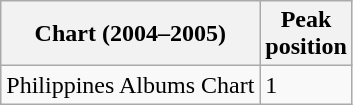<table class="wikitable sortable">
<tr>
<th>Chart (2004–2005)</th>
<th>Peak<br>position</th>
</tr>
<tr>
<td>Philippines Albums Chart</td>
<td>1</td>
</tr>
</table>
